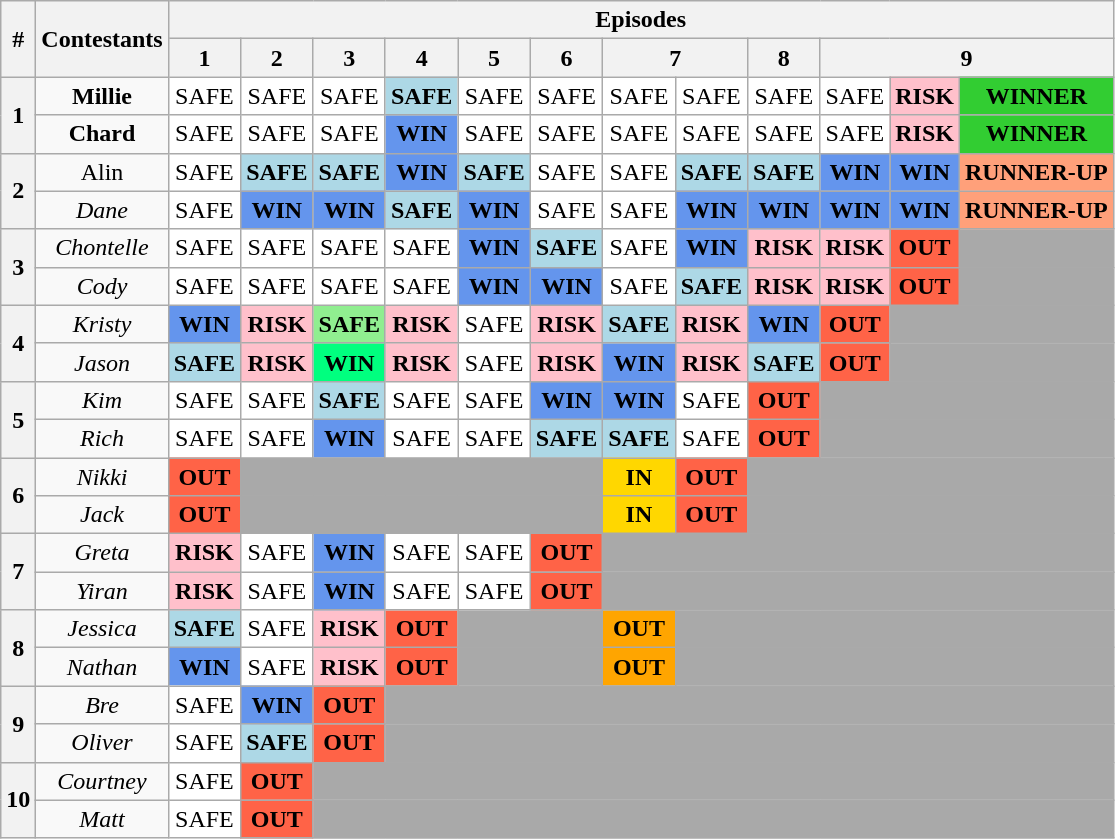<table class="wikitable" style="text-align:center">
<tr>
<th rowspan="2">#</th>
<th rowspan="2">Contestants</th>
<th colspan="15">Episodes</th>
</tr>
<tr>
<th>1</th>
<th>2</th>
<th>3</th>
<th>4</th>
<th>5</th>
<th>6</th>
<th colspan="2">7</th>
<th>8</th>
<th colspan="3">9</th>
</tr>
<tr>
<th rowspan="2">1</th>
<td><strong>Millie</strong></td>
<td bgcolor="white">SAFE</td>
<td bgcolor="white">SAFE</td>
<td bgcolor="white">SAFE</td>
<td bgcolor="lightblue"><strong>SAFE</strong></td>
<td bgcolor="white">SAFE</td>
<td bgcolor="white">SAFE</td>
<td bgcolor="white">SAFE</td>
<td bgcolor="white">SAFE</td>
<td bgcolor="white">SAFE</td>
<td bgcolor="white">SAFE</td>
<td bgcolor="pink"><strong>RISK</strong></td>
<td bgcolor="limegreen"><strong>WINNER</strong></td>
</tr>
<tr>
<td><strong>Chard</strong></td>
<td bgcolor="white">SAFE</td>
<td bgcolor="white">SAFE</td>
<td bgcolor="white">SAFE</td>
<td bgcolor="cornflowerblue"><strong>WIN</strong></td>
<td bgcolor="white">SAFE</td>
<td bgcolor="white">SAFE</td>
<td bgcolor="white">SAFE</td>
<td bgcolor="white">SAFE</td>
<td bgcolor="white">SAFE</td>
<td bgcolor="white">SAFE</td>
<td bgcolor="pink"><strong>RISK</strong></td>
<td bgcolor="limegreen"><strong>WINNER</strong></td>
</tr>
<tr>
<th rowspan="2">2</th>
<td>Alin</td>
<td bgcolor="white">SAFE</td>
<td bgcolor="lightblue"><strong>SAFE</strong></td>
<td bgcolor="lightblue"><strong>SAFE</strong></td>
<td bgcolor="cornflowerblue"><strong>WIN</strong></td>
<td bgcolor="lightblue"><strong>SAFE</strong></td>
<td bgcolor="white">SAFE</td>
<td bgcolor="white">SAFE</td>
<td bgcolor="lightblue"><strong>SAFE</strong></td>
<td bgcolor="lightblue"><strong>SAFE</strong></td>
<td bgcolor="cornflowerblue"><strong>WIN</strong></td>
<td bgcolor="cornflowerblue"><strong>WIN</strong></td>
<td bgcolor="lightsalmon"><strong>RUNNER-UP</strong></td>
</tr>
<tr>
<td><em>Dane</em></td>
<td bgcolor="white">SAFE</td>
<td bgcolor="cornflowerblue"><strong>WIN</strong></td>
<td bgcolor="cornflowerblue"><strong>WIN</strong></td>
<td bgcolor="lightblue"><strong>SAFE</strong></td>
<td bgcolor="cornflowerblue"><strong>WIN</strong></td>
<td bgcolor="white">SAFE</td>
<td bgcolor="white">SAFE</td>
<td bgcolor="cornflowerblue"><strong>WIN</strong></td>
<td bgcolor="cornflowerblue"><strong>WIN</strong></td>
<td bgcolor="cornflowerblue"><strong>WIN</strong></td>
<td bgcolor="cornflowerblue"><strong>WIN</strong></td>
<td bgcolor="lightsalmon"><strong>RUNNER-UP</strong></td>
</tr>
<tr>
<th rowspan="2">3</th>
<td><em>Chontelle</em></td>
<td bgcolor="white">SAFE</td>
<td bgcolor="white">SAFE</td>
<td bgcolor="white">SAFE</td>
<td bgcolor="white">SAFE</td>
<td bgcolor="cornflowerblue"><strong>WIN</strong></td>
<td bgcolor="lightblue"><strong>SAFE</strong></td>
<td bgcolor="white">SAFE</td>
<td bgcolor="cornflowerblue"><strong>WIN</strong></td>
<td bgcolor="pink"><strong>RISK</strong></td>
<td bgcolor="pink"><strong>RISK</strong></td>
<td bgcolor="tomato"><strong>OUT</strong></td>
<td bgcolor="darkgray" colspan="20"></td>
</tr>
<tr>
<td><em>Cody</em></td>
<td bgcolor="white">SAFE</td>
<td bgcolor="white">SAFE</td>
<td bgcolor="white">SAFE</td>
<td bgcolor="white">SAFE</td>
<td bgcolor="cornflowerblue"><strong>WIN</strong></td>
<td bgcolor="cornflowerblue"><strong>WIN</strong></td>
<td bgcolor="white">SAFE</td>
<td bgcolor="lightblue"><strong>SAFE</strong></td>
<td bgcolor="pink"><strong>RISK</strong></td>
<td bgcolor="pink"><strong>RISK</strong></td>
<td bgcolor="tomato"><strong>OUT</strong></td>
<td bgcolor="darkgray" colspan="20"></td>
</tr>
<tr>
<th rowspan="2">4</th>
<td><em>Kristy</em></td>
<td bgcolor="cornflowerblue"><strong>WIN</strong></td>
<td bgcolor="pink"><strong>RISK</strong></td>
<td bgcolor="lightgreen"><strong>SAFE</strong></td>
<td bgcolor="pink"><strong>RISK</strong></td>
<td bgcolor="white">SAFE</td>
<td bgcolor="pink"><strong>RISK</strong></td>
<td bgcolor="lightblue"><strong>SAFE</strong></td>
<td bgcolor="pink"><strong>RISK</strong></td>
<td bgcolor="cornflowerblue"><strong>WIN</strong></td>
<td bgcolor="tomato"><strong>OUT</strong></td>
<td bgcolor="darkgray" colspan="20"></td>
</tr>
<tr>
<td><em>Jason</em></td>
<td bgcolor="lightblue"><strong>SAFE</strong></td>
<td bgcolor="pink"><strong>RISK</strong></td>
<td bgcolor="springgreen"><strong>WIN</strong></td>
<td bgcolor="pink"><strong>RISK</strong></td>
<td bgcolor="white">SAFE</td>
<td bgcolor="pink"><strong>RISK</strong></td>
<td bgcolor="cornflowerblue"><strong>WIN</strong></td>
<td bgcolor="pink"><strong>RISK</strong></td>
<td bgcolor="lightblue"><strong>SAFE</strong></td>
<td bgcolor="tomato"><strong>OUT</strong></td>
<td bgcolor="darkgray" colspan="20"></td>
</tr>
<tr>
<th rowspan="2">5</th>
<td><em>Kim</em></td>
<td bgcolor="white">SAFE</td>
<td bgcolor="white">SAFE</td>
<td bgcolor="lightblue"><strong>SAFE</strong></td>
<td bgcolor="white">SAFE</td>
<td bgcolor="white">SAFE</td>
<td bgcolor="cornflowerblue"><strong>WIN</strong></td>
<td bgcolor="cornflowerblue"><strong>WIN</strong></td>
<td bgcolor="white">SAFE</td>
<td bgcolor="tomato"><strong>OUT</strong></td>
<td bgcolor="darkgray" colspan="20"></td>
</tr>
<tr>
<td><em>Rich</em></td>
<td bgcolor="white">SAFE</td>
<td bgcolor="white">SAFE</td>
<td bgcolor="cornflowerblue"><strong>WIN</strong></td>
<td bgcolor="white">SAFE</td>
<td bgcolor="white">SAFE</td>
<td bgcolor="lightblue"><strong>SAFE</strong></td>
<td bgcolor="lightblue"><strong>SAFE</strong></td>
<td bgcolor="white">SAFE</td>
<td bgcolor="tomato"><strong>OUT</strong></td>
<td bgcolor="darkgray" colspan="20"></td>
</tr>
<tr>
<th rowspan="2">6</th>
<td><em>Nikki</em></td>
<td bgcolor="tomato"><strong>OUT</strong></td>
<td bgcolor="darkgray" colspan="5"></td>
<td bgcolor="gold"><strong>IN</strong></td>
<td bgcolor="tomato"><strong>OUT</strong></td>
<td bgcolor="darkgray" colspan="20"></td>
</tr>
<tr>
<td><em>Jack</em></td>
<td bgcolor="tomato"><strong>OUT</strong></td>
<td bgcolor="darkgray" colspan="5"></td>
<td bgcolor="gold"><strong>IN</strong></td>
<td bgcolor="tomato"><strong>OUT</strong></td>
<td bgcolor="darkgray" colspan="20"></td>
</tr>
<tr>
<th rowspan="2">7</th>
<td><em>Greta</em></td>
<td bgcolor="pink"><strong>RISK</strong></td>
<td bgcolor="white">SAFE</td>
<td bgcolor="cornflowerblue"><strong>WIN</strong></td>
<td bgcolor="white">SAFE</td>
<td bgcolor="white">SAFE</td>
<td bgcolor="tomato"><strong>OUT</strong></td>
<td bgcolor="darkgray" colspan="20"></td>
</tr>
<tr>
<td><em>Yiran</em></td>
<td bgcolor="pink"><strong>RISK</strong></td>
<td bgcolor="white">SAFE</td>
<td bgcolor="cornflowerblue"><strong>WIN</strong></td>
<td bgcolor="white">SAFE</td>
<td bgcolor="white">SAFE</td>
<td bgcolor="tomato"><strong>OUT</strong></td>
<td bgcolor="darkgray" colspan="20"></td>
</tr>
<tr>
<th rowspan="2">8</th>
<td><em>Jessica</em></td>
<td bgcolor="lightblue"><strong>SAFE</strong></td>
<td bgcolor="white">SAFE</td>
<td bgcolor="pink"><strong>RISK</strong></td>
<td bgcolor="tomato"><strong>OUT</strong></td>
<td bgcolor="darkgray" colspan="2"></td>
<td bgcolor="orange"><strong>OUT</strong></td>
<td bgcolor="darkgray" colspan="5"></td>
</tr>
<tr>
<td><em>Nathan</em></td>
<td bgcolor="cornflowerblue"><strong>WIN</strong></td>
<td bgcolor="white">SAFE</td>
<td bgcolor="pink"><strong>RISK</strong></td>
<td bgcolor="tomato"><strong>OUT</strong></td>
<td bgcolor="darkgray" colspan="2"></td>
<td bgcolor="orange"><strong>OUT</strong></td>
<td bgcolor="darkgray" colspan="5"></td>
</tr>
<tr>
<th rowspan="2">9</th>
<td><em>Bre</em></td>
<td bgcolor="white">SAFE</td>
<td bgcolor="cornflowerblue"><strong>WIN</strong></td>
<td bgcolor="tomato"><strong>OUT</strong></td>
<td bgcolor="darkgray" colspan="20"></td>
</tr>
<tr>
<td><em>Oliver</em></td>
<td bgcolor="white">SAFE</td>
<td bgcolor="lightblue"><strong>SAFE</strong></td>
<td bgcolor="tomato"><strong>OUT</strong></td>
<td bgcolor="darkgray" colspan="20"></td>
</tr>
<tr>
<th rowspan="2">10</th>
<td><em>Courtney</em></td>
<td bgcolor="white">SAFE</td>
<td bgcolor="tomato"><strong>OUT</strong></td>
<td bgcolor="darkgray" colspan="20"></td>
</tr>
<tr>
<td><em>Matt</em></td>
<td bgcolor="white">SAFE</td>
<td bgcolor="tomato"><strong>OUT</strong></td>
<td bgcolor="darkgray" colspan="20"></td>
</tr>
</table>
